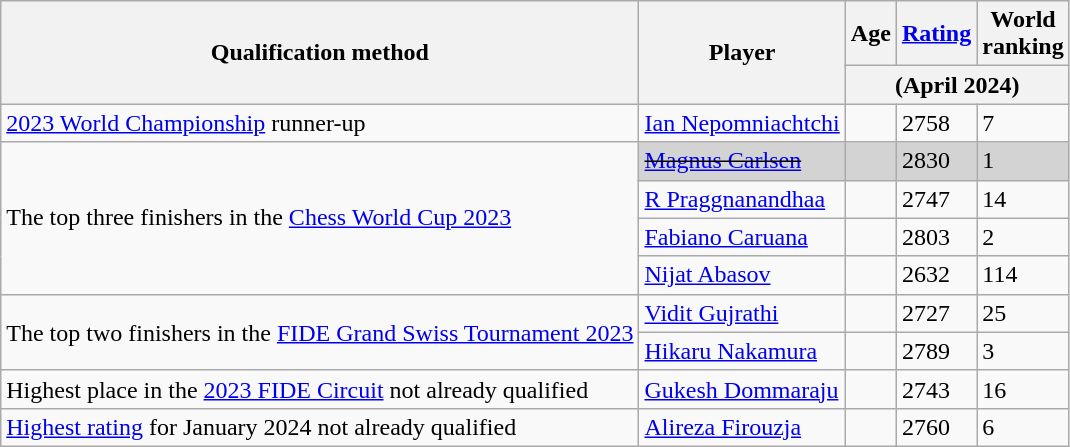<table class="wikitable sortable" style="text-align: left;">
<tr>
<th rowspan=2>Qualification method</th>
<th rowspan=2>Player</th>
<th>Age</th>
<th><a href='#'>Rating</a></th>
<th>World<br>ranking</th>
</tr>
<tr>
<th colspan="3">(April 2024)</th>
</tr>
<tr>
<td><a href='#'>2023 World Championship</a> runner-up</td>
<td> <a href='#'>Ian Nepomniachtchi</a></td>
<td></td>
<td>2758</td>
<td>7</td>
</tr>
<tr>
<td rowspan="4">The top three finishers in the <a href='#'>Chess World Cup 2023</a></td>
<td bgcolor=lightgray> <s><a href='#'>Magnus Carlsen</a></s> </td>
<td bgcolor=lightgray></td>
<td bgcolor=lightgray>2830</td>
<td bgcolor=lightgray>1</td>
</tr>
<tr>
<td> <a href='#'>R Praggnanandhaa</a> </td>
<td></td>
<td>2747</td>
<td>14</td>
</tr>
<tr>
<td> <a href='#'>Fabiano Caruana</a> </td>
<td></td>
<td>2803</td>
<td>2</td>
</tr>
<tr>
<td> <a href='#'>Nijat Abasov</a> </td>
<td></td>
<td>2632</td>
<td>114</td>
</tr>
<tr>
<td rowspan="2">The top two finishers in the <a href='#'>FIDE Grand Swiss Tournament 2023</a></td>
<td> <a href='#'>Vidit Gujrathi</a> </td>
<td></td>
<td>2727</td>
<td>25</td>
</tr>
<tr>
<td> <a href='#'>Hikaru Nakamura</a> </td>
<td></td>
<td>2789</td>
<td>3</td>
</tr>
<tr>
<td>Highest place in the <a href='#'>2023 FIDE Circuit</a> not already qualified</td>
<td> <a href='#'>Gukesh Dommaraju</a></td>
<td></td>
<td>2743</td>
<td>16</td>
</tr>
<tr>
<td><a href='#'>Highest rating</a> for January 2024 not already qualified</td>
<td> <a href='#'>Alireza Firouzja</a></td>
<td></td>
<td>2760</td>
<td>6</td>
</tr>
</table>
